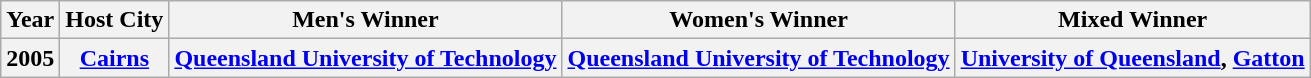<table class="wikitable">
<tr>
<th>Year</th>
<th>Host City</th>
<th>Men's Winner</th>
<th>Women's Winner</th>
<th>Mixed Winner</th>
</tr>
<tr>
<th>2005</th>
<th><a href='#'>Cairns</a></th>
<th><a href='#'>Queensland University of Technology</a></th>
<th><a href='#'>Queensland University of Technology</a></th>
<th><a href='#'>University of Queensland</a>, <a href='#'>Gatton</a></th>
</tr>
</table>
